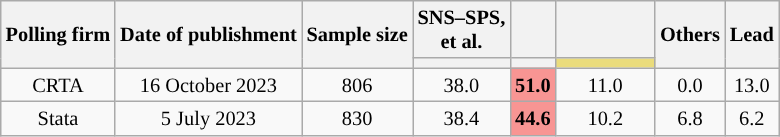<table class="wikitable" style="text-align:center; font-size:85%; line-height:16px; margin-bottom:0">
<tr>
<th rowspan="2">Polling firm</th>
<th rowspan="2">Date of publishment</th>
<th rowspan="2">Sample size</th>
<th>SNS–SPS,<br>et al.</th>
<th></th>
<th></th>
<th rowspan="2">Others</th>
<th rowspan="2">Lead</th>
</tr>
<tr>
<th style="background:"></th>
<th style="background:"></th>
<th style="background:#EADC7C; width:60px"></th>
</tr>
<tr>
<td>CRTA</td>
<td>16 October 2023</td>
<td>806</td>
<td>38.0</td>
<td style="background:#F89593"><strong>51.0</strong></td>
<td>11.0</td>
<td>0.0</td>
<td style="background:">13.0</td>
</tr>
<tr>
<td>Stata</td>
<td>5 July 2023</td>
<td>830</td>
<td>38.4</td>
<td style="background:#F89593"><strong>44.6</strong></td>
<td>10.2</td>
<td>6.8</td>
<td style="background:">6.2</td>
</tr>
</table>
